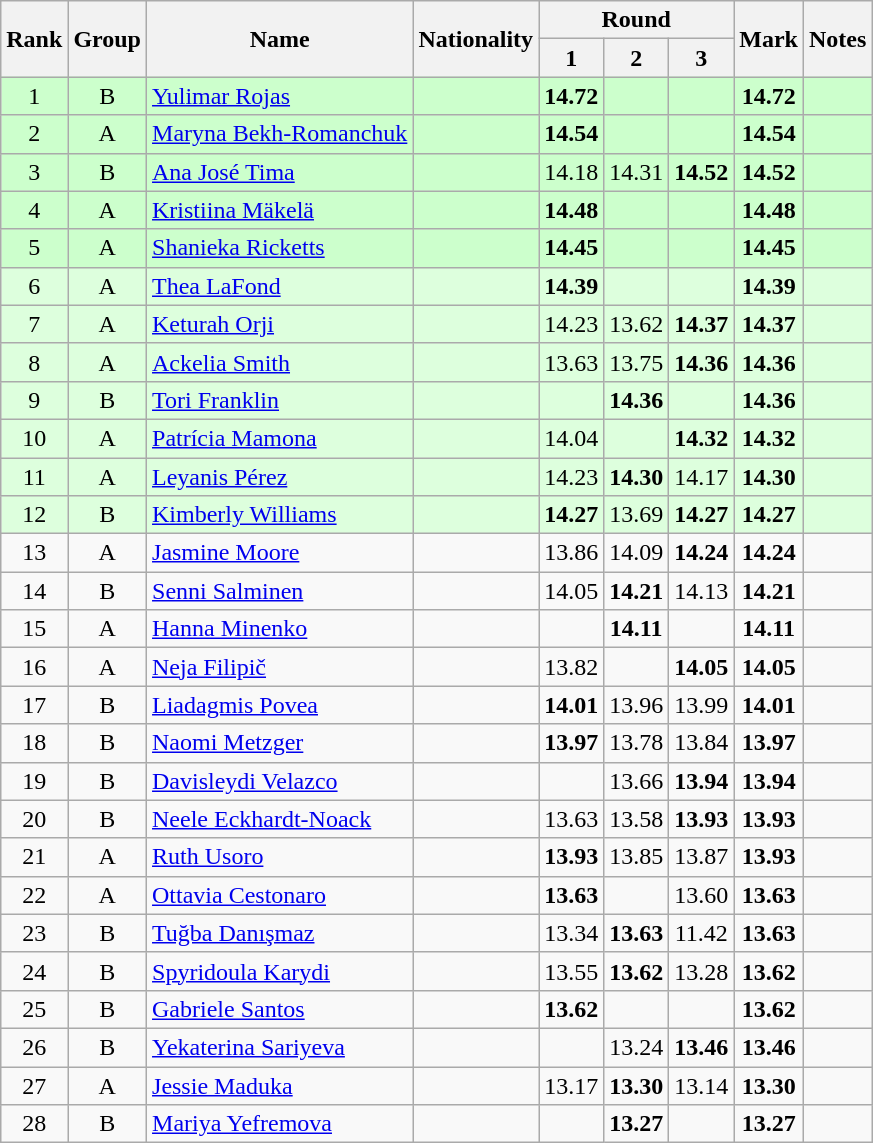<table class="wikitable sortable" style="text-align:center">
<tr>
<th rowspan=2>Rank</th>
<th rowspan=2>Group</th>
<th rowspan=2>Name</th>
<th rowspan=2>Nationality</th>
<th colspan=3>Round</th>
<th rowspan=2>Mark</th>
<th rowspan=2>Notes</th>
</tr>
<tr>
<th>1</th>
<th>2</th>
<th>3</th>
</tr>
<tr bgcolor=ccffcc>
<td>1</td>
<td>B</td>
<td align=left><a href='#'>Yulimar Rojas</a></td>
<td align=left></td>
<td><strong>14.72</strong></td>
<td></td>
<td></td>
<td><strong>14.72</strong></td>
<td></td>
</tr>
<tr bgcolor=ccffcc>
<td>2</td>
<td>A</td>
<td align=left><a href='#'>Maryna Bekh-Romanchuk</a></td>
<td align=left></td>
<td><strong>14.54</strong></td>
<td></td>
<td></td>
<td><strong>14.54</strong></td>
<td></td>
</tr>
<tr bgcolor=ccffcc>
<td>3</td>
<td>B</td>
<td align=left><a href='#'>Ana José Tima</a></td>
<td align=left></td>
<td>14.18</td>
<td>14.31</td>
<td><strong>14.52</strong></td>
<td><strong>14.52</strong></td>
<td> <strong></strong></td>
</tr>
<tr bgcolor=ccffcc>
<td>4</td>
<td>A</td>
<td align=left><a href='#'>Kristiina Mäkelä</a></td>
<td align=left></td>
<td><strong>14.48</strong></td>
<td></td>
<td></td>
<td><strong>14.48</strong></td>
<td> </td>
</tr>
<tr bgcolor=ccffcc>
<td>5</td>
<td>A</td>
<td align=left><a href='#'>Shanieka Ricketts</a></td>
<td align=left></td>
<td><strong>14.45</strong></td>
<td></td>
<td></td>
<td><strong>14.45</strong></td>
<td></td>
</tr>
<tr bgcolor=ddffdd>
<td>6</td>
<td>A</td>
<td align=left><a href='#'>Thea LaFond</a></td>
<td align=left></td>
<td><strong>14.39</strong></td>
<td></td>
<td></td>
<td><strong>14.39</strong></td>
<td></td>
</tr>
<tr bgcolor=ddffdd>
<td>7</td>
<td>A</td>
<td align=left><a href='#'>Keturah Orji</a></td>
<td align=left></td>
<td>14.23</td>
<td>13.62</td>
<td><strong>14.37</strong></td>
<td><strong>14.37</strong></td>
<td></td>
</tr>
<tr bgcolor=ddffdd>
<td>8</td>
<td>A</td>
<td align=left><a href='#'>Ackelia Smith</a></td>
<td align=left></td>
<td>13.63</td>
<td>13.75</td>
<td><strong>14.36</strong></td>
<td><strong>14.36</strong></td>
<td> </td>
</tr>
<tr bgcolor=ddffdd>
<td>9</td>
<td>B</td>
<td align=left><a href='#'>Tori Franklin</a></td>
<td align=left></td>
<td></td>
<td><strong>14.36</strong></td>
<td></td>
<td><strong>14.36</strong></td>
<td></td>
</tr>
<tr bgcolor=ddffdd>
<td>10</td>
<td>A</td>
<td align=left><a href='#'>Patrícia Mamona</a></td>
<td align=left></td>
<td>14.04</td>
<td></td>
<td><strong>14.32</strong></td>
<td><strong>14.32</strong></td>
<td></td>
</tr>
<tr bgcolor=ddffdd>
<td>11</td>
<td>A</td>
<td align=left><a href='#'>Leyanis Pérez</a></td>
<td align=left></td>
<td>14.23</td>
<td><strong>14.30</strong></td>
<td>14.17</td>
<td><strong>14.30</strong></td>
<td></td>
</tr>
<tr bgcolor=ddffdd>
<td>12</td>
<td>B</td>
<td align=left><a href='#'>Kimberly Williams</a></td>
<td align=left></td>
<td><strong>14.27</strong></td>
<td>13.69</td>
<td><strong>14.27</strong></td>
<td><strong>14.27</strong></td>
<td></td>
</tr>
<tr>
<td>13</td>
<td>A</td>
<td align=left><a href='#'>Jasmine Moore</a></td>
<td align=left></td>
<td>13.86</td>
<td>14.09</td>
<td><strong>14.24</strong></td>
<td><strong>14.24</strong></td>
<td></td>
</tr>
<tr>
<td>14</td>
<td>B</td>
<td align=left><a href='#'>Senni Salminen</a></td>
<td align=left></td>
<td>14.05</td>
<td><strong>14.21</strong></td>
<td>14.13</td>
<td><strong>14.21</strong></td>
<td></td>
</tr>
<tr>
<td>15</td>
<td>A</td>
<td align=left><a href='#'>Hanna Minenko</a></td>
<td align=left></td>
<td></td>
<td><strong>14.11</strong></td>
<td></td>
<td><strong>14.11</strong></td>
<td></td>
</tr>
<tr>
<td>16</td>
<td>A</td>
<td align=left><a href='#'>Neja Filipič</a></td>
<td align=left></td>
<td>13.82</td>
<td></td>
<td><strong>14.05</strong></td>
<td><strong>14.05</strong></td>
<td></td>
</tr>
<tr>
<td>17</td>
<td>B</td>
<td align=left><a href='#'>Liadagmis Povea</a></td>
<td align=left></td>
<td><strong>14.01</strong></td>
<td>13.96</td>
<td>13.99</td>
<td><strong>14.01</strong></td>
<td></td>
</tr>
<tr>
<td>18</td>
<td>B</td>
<td align=left><a href='#'>Naomi Metzger</a></td>
<td align=left></td>
<td><strong>13.97</strong></td>
<td>13.78</td>
<td>13.84</td>
<td><strong>13.97</strong></td>
<td></td>
</tr>
<tr>
<td>19</td>
<td>B</td>
<td align=left><a href='#'>Davisleydi Velazco</a></td>
<td align=left></td>
<td></td>
<td>13.66</td>
<td><strong>13.94</strong></td>
<td><strong>13.94</strong></td>
<td></td>
</tr>
<tr>
<td>20</td>
<td>B</td>
<td align=left><a href='#'>Neele Eckhardt-Noack</a></td>
<td align=left></td>
<td>13.63</td>
<td>13.58</td>
<td><strong>13.93</strong></td>
<td><strong>13.93</strong></td>
<td></td>
</tr>
<tr>
<td>21</td>
<td>A</td>
<td align=left><a href='#'>Ruth Usoro</a></td>
<td align=left></td>
<td><strong>13.93</strong></td>
<td>13.85</td>
<td>13.87</td>
<td><strong>13.93</strong></td>
<td></td>
</tr>
<tr>
<td>22</td>
<td>A</td>
<td align=left><a href='#'>Ottavia Cestonaro</a></td>
<td align=left></td>
<td><strong>13.63</strong></td>
<td></td>
<td>13.60</td>
<td><strong>13.63</strong></td>
<td></td>
</tr>
<tr>
<td>23</td>
<td>B</td>
<td align=left><a href='#'>Tuğba Danışmaz</a></td>
<td align=left></td>
<td>13.34</td>
<td><strong>13.63</strong></td>
<td>11.42</td>
<td><strong>13.63</strong></td>
<td></td>
</tr>
<tr>
<td>24</td>
<td>B</td>
<td align=left><a href='#'>Spyridoula Karydi</a></td>
<td align=left></td>
<td>13.55</td>
<td><strong>13.62</strong></td>
<td>13.28</td>
<td><strong>13.62</strong></td>
<td></td>
</tr>
<tr>
<td>25</td>
<td>B</td>
<td align=left><a href='#'>Gabriele Santos</a></td>
<td align=left></td>
<td><strong>13.62</strong></td>
<td></td>
<td></td>
<td><strong>13.62</strong></td>
<td></td>
</tr>
<tr>
<td>26</td>
<td>B</td>
<td align=left><a href='#'>Yekaterina Sariyeva</a></td>
<td align=left></td>
<td></td>
<td>13.24</td>
<td><strong>13.46</strong></td>
<td><strong>13.46</strong></td>
<td></td>
</tr>
<tr>
<td>27</td>
<td>A</td>
<td align=left><a href='#'>Jessie Maduka</a></td>
<td align=left></td>
<td>13.17</td>
<td><strong>13.30</strong></td>
<td>13.14</td>
<td><strong>13.30</strong></td>
<td></td>
</tr>
<tr>
<td>28</td>
<td>B</td>
<td align=left><a href='#'>Mariya Yefremova</a></td>
<td align=left></td>
<td></td>
<td><strong>13.27</strong></td>
<td></td>
<td><strong>13.27</strong></td>
<td></td>
</tr>
</table>
